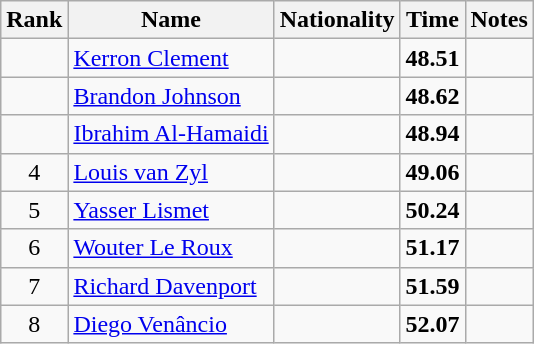<table class="wikitable sortable" style="text-align:center">
<tr>
<th>Rank</th>
<th>Name</th>
<th>Nationality</th>
<th>Time</th>
<th>Notes</th>
</tr>
<tr>
<td></td>
<td align=left><a href='#'>Kerron Clement</a></td>
<td align=left></td>
<td><strong>48.51</strong></td>
<td></td>
</tr>
<tr>
<td></td>
<td align=left><a href='#'>Brandon Johnson</a></td>
<td align=left></td>
<td><strong>48.62</strong></td>
<td></td>
</tr>
<tr>
<td></td>
<td align=left><a href='#'>Ibrahim Al-Hamaidi</a></td>
<td align=left></td>
<td><strong>48.94</strong></td>
<td></td>
</tr>
<tr>
<td>4</td>
<td align=left><a href='#'>Louis van Zyl</a></td>
<td align=left></td>
<td><strong>49.06</strong></td>
<td></td>
</tr>
<tr>
<td>5</td>
<td align=left><a href='#'>Yasser Lismet</a></td>
<td align=left></td>
<td><strong>50.24</strong></td>
<td></td>
</tr>
<tr>
<td>6</td>
<td align=left><a href='#'>Wouter Le Roux</a></td>
<td align=left></td>
<td><strong>51.17</strong></td>
<td></td>
</tr>
<tr>
<td>7</td>
<td align=left><a href='#'>Richard Davenport</a></td>
<td align=left></td>
<td><strong>51.59</strong></td>
<td></td>
</tr>
<tr>
<td>8</td>
<td align=left><a href='#'>Diego Venâncio</a></td>
<td align=left></td>
<td><strong>52.07</strong></td>
<td></td>
</tr>
</table>
